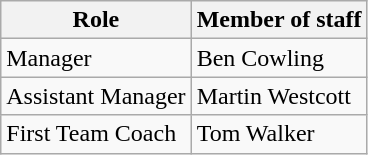<table class="wikitable">
<tr>
<th>Role</th>
<th>Member of staff</th>
</tr>
<tr>
<td>Manager</td>
<td>Ben Cowling</td>
</tr>
<tr>
<td>Assistant Manager</td>
<td>Martin Westcott</td>
</tr>
<tr>
<td>First Team Coach</td>
<td>Tom Walker</td>
</tr>
</table>
